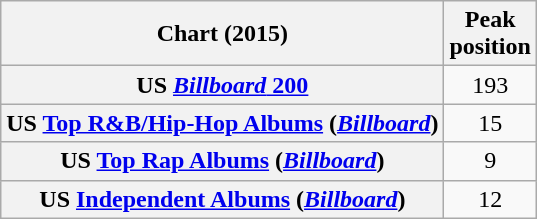<table class="wikitable sortable plainrowheaders" style="text-align:center">
<tr>
<th scope="col">Chart (2015)</th>
<th scope="col">Peak<br>position</th>
</tr>
<tr>
<th scope="row">US <a href='#'><em>Billboard</em> 200</a></th>
<td>193</td>
</tr>
<tr>
<th scope="row">US <a href='#'>Top R&B/Hip-Hop Albums</a> (<em><a href='#'>Billboard</a></em>)</th>
<td>15</td>
</tr>
<tr>
<th scope="row">US <a href='#'>Top Rap Albums</a> (<em><a href='#'>Billboard</a></em>)</th>
<td>9</td>
</tr>
<tr>
<th scope="row">US <a href='#'>Independent Albums</a> (<em><a href='#'>Billboard</a></em>)</th>
<td>12</td>
</tr>
</table>
